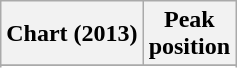<table class="wikitable sortable plainrowheaders">
<tr>
<th>Chart (2013)</th>
<th>Peak<br>position</th>
</tr>
<tr>
</tr>
<tr>
</tr>
<tr>
</tr>
<tr>
</tr>
</table>
